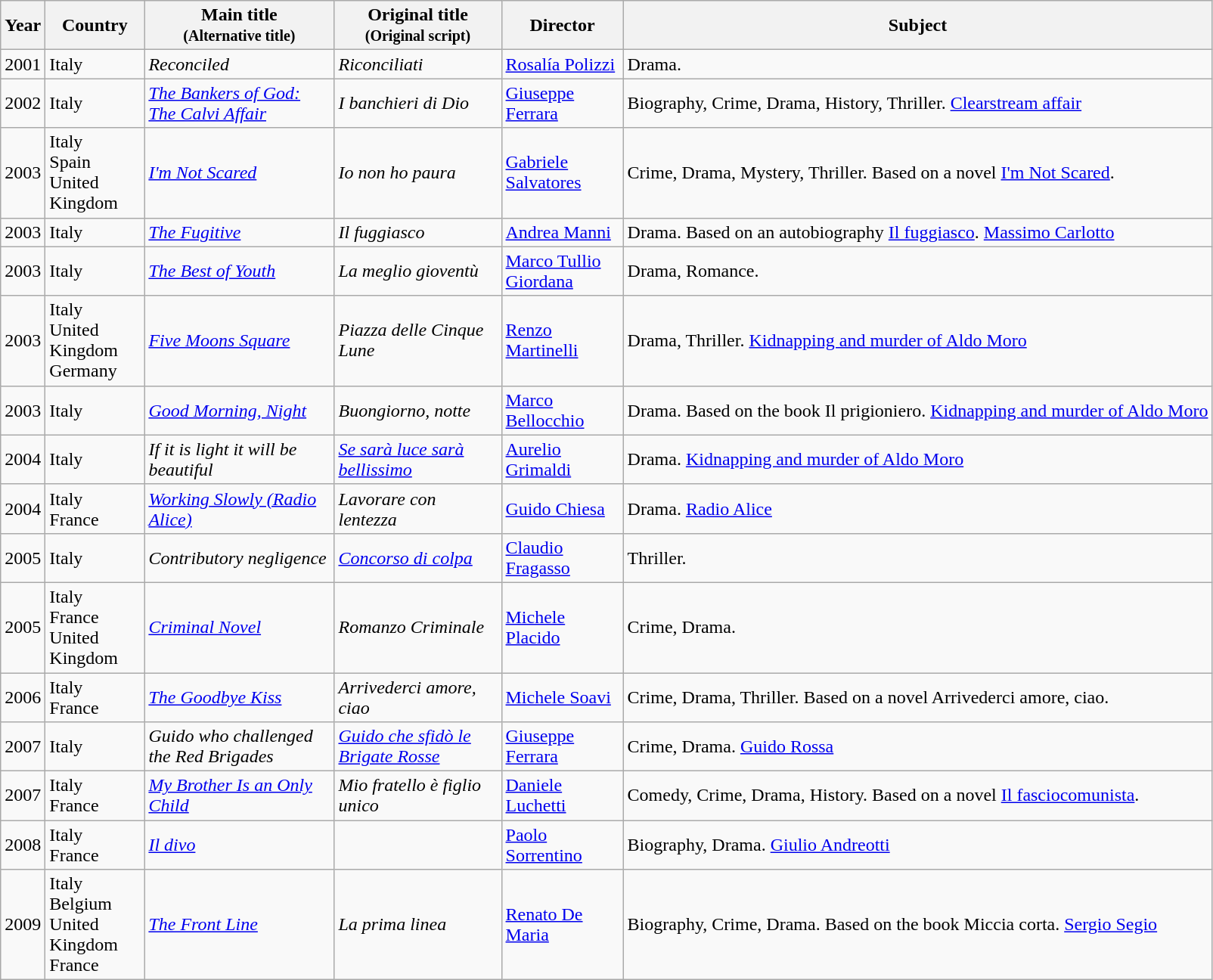<table class="wikitable sortable">
<tr>
<th>Year</th>
<th width= 80>Country</th>
<th class="unsortable" style="width:160px;">Main title<br><small>(Alternative title)</small></th>
<th class="unsortable" style="width:140px;">Original title<br><small>(Original script)</small></th>
<th width=100>Director</th>
<th class="unsortable">Subject</th>
</tr>
<tr>
<td>2001</td>
<td>Italy</td>
<td><em>Reconciled</em></td>
<td><em>Riconciliati</em></td>
<td><a href='#'>Rosalía Polizzi</a></td>
<td>Drama.</td>
</tr>
<tr>
<td>2002</td>
<td>Italy</td>
<td><em><a href='#'>The Bankers of God: The Calvi Affair</a></em></td>
<td><em>I banchieri di Dio</em></td>
<td><a href='#'>Giuseppe Ferrara</a></td>
<td>Biography, Crime, Drama, History, Thriller. <a href='#'>Clearstream affair</a></td>
</tr>
<tr>
<td>2003</td>
<td>Italy<br>Spain<br>United Kingdom</td>
<td><em><a href='#'>I'm Not Scared</a></em></td>
<td><em>Io non ho paura</em></td>
<td><a href='#'>Gabriele Salvatores</a></td>
<td>Crime, Drama, Mystery, Thriller. Based on a novel <a href='#'>I'm Not Scared</a>.</td>
</tr>
<tr>
<td>2003</td>
<td>Italy</td>
<td><em><a href='#'>The Fugitive</a></em></td>
<td><em>Il fuggiasco</em></td>
<td><a href='#'>Andrea Manni</a></td>
<td>Drama. Based on an autobiography <a href='#'>Il fuggiasco</a>. <a href='#'>Massimo Carlotto</a></td>
</tr>
<tr>
<td>2003</td>
<td>Italy</td>
<td><em><a href='#'>The Best of Youth</a></em></td>
<td><em>La meglio gioventù</em></td>
<td><a href='#'>Marco Tullio Giordana</a></td>
<td>Drama, Romance.</td>
</tr>
<tr>
<td>2003</td>
<td>Italy<br>United Kingdom<br>Germany</td>
<td><em><a href='#'>Five Moons Square</a></em></td>
<td><em>Piazza delle Cinque Lune</em></td>
<td><a href='#'>Renzo Martinelli</a></td>
<td>Drama, Thriller. <a href='#'>Kidnapping and murder of Aldo Moro</a></td>
</tr>
<tr>
<td>2003</td>
<td>Italy</td>
<td><em><a href='#'>Good Morning, Night</a></em></td>
<td><em>Buongiorno, notte</em></td>
<td><a href='#'>Marco Bellocchio</a></td>
<td>Drama. Based on the book Il prigioniero. <a href='#'>Kidnapping and murder of Aldo Moro</a></td>
</tr>
<tr>
<td>2004</td>
<td>Italy</td>
<td><em>If it is light it will be beautiful</em></td>
<td><em><a href='#'>Se sarà luce sarà bellissimo</a></em></td>
<td><a href='#'>Aurelio Grimaldi</a></td>
<td>Drama. <a href='#'>Kidnapping and murder of Aldo Moro</a></td>
</tr>
<tr>
<td>2004</td>
<td>Italy<br>France</td>
<td><em><a href='#'>Working Slowly (Radio Alice)</a></em></td>
<td><em>Lavorare con lentezza</em></td>
<td><a href='#'>Guido Chiesa</a></td>
<td>Drama. <a href='#'>Radio Alice</a></td>
</tr>
<tr>
<td>2005</td>
<td>Italy</td>
<td><em>Contributory negligence</em></td>
<td><em><a href='#'>Concorso di colpa</a></em></td>
<td><a href='#'>Claudio Fragasso</a></td>
<td>Thriller.</td>
</tr>
<tr>
<td>2005</td>
<td>Italy<br>France<br>United Kingdom</td>
<td><em><a href='#'>Criminal Novel</a></em></td>
<td><em>Romanzo Criminale</em></td>
<td><a href='#'>Michele Placido</a></td>
<td>Crime, Drama.</td>
</tr>
<tr>
<td>2006</td>
<td>Italy<br>France</td>
<td><em><a href='#'>The Goodbye Kiss</a></em></td>
<td><em>Arrivederci amore, ciao</em></td>
<td><a href='#'>Michele Soavi</a></td>
<td>Crime, Drama, Thriller. Based on a novel Arrivederci amore, ciao.</td>
</tr>
<tr>
<td>2007</td>
<td>Italy</td>
<td><em>Guido who challenged the Red Brigades</em></td>
<td><em><a href='#'>Guido che sfidò le Brigate Rosse</a></em></td>
<td><a href='#'>Giuseppe Ferrara</a></td>
<td>Crime, Drama. <a href='#'>Guido Rossa</a></td>
</tr>
<tr>
<td>2007</td>
<td>Italy<br>France</td>
<td><em><a href='#'>My Brother Is an Only Child</a></em></td>
<td><em>Mio fratello è figlio unico</em></td>
<td><a href='#'>Daniele Luchetti</a></td>
<td>Comedy, Crime, Drama, History. Based on a novel <a href='#'>Il fasciocomunista</a>.</td>
</tr>
<tr>
<td>2008</td>
<td>Italy<br>France</td>
<td><em><a href='#'>Il divo</a></em></td>
<td></td>
<td><a href='#'>Paolo Sorrentino</a></td>
<td>Biography, Drama. <a href='#'>Giulio Andreotti</a></td>
</tr>
<tr>
<td>2009</td>
<td>Italy<br>Belgium<br>United Kingdom<br>France</td>
<td><em><a href='#'>The Front Line</a></em></td>
<td><em>La prima linea</em></td>
<td><a href='#'>Renato De Maria</a></td>
<td>Biography, Crime, Drama. Based on the book Miccia corta. <a href='#'>Sergio Segio</a></td>
</tr>
</table>
